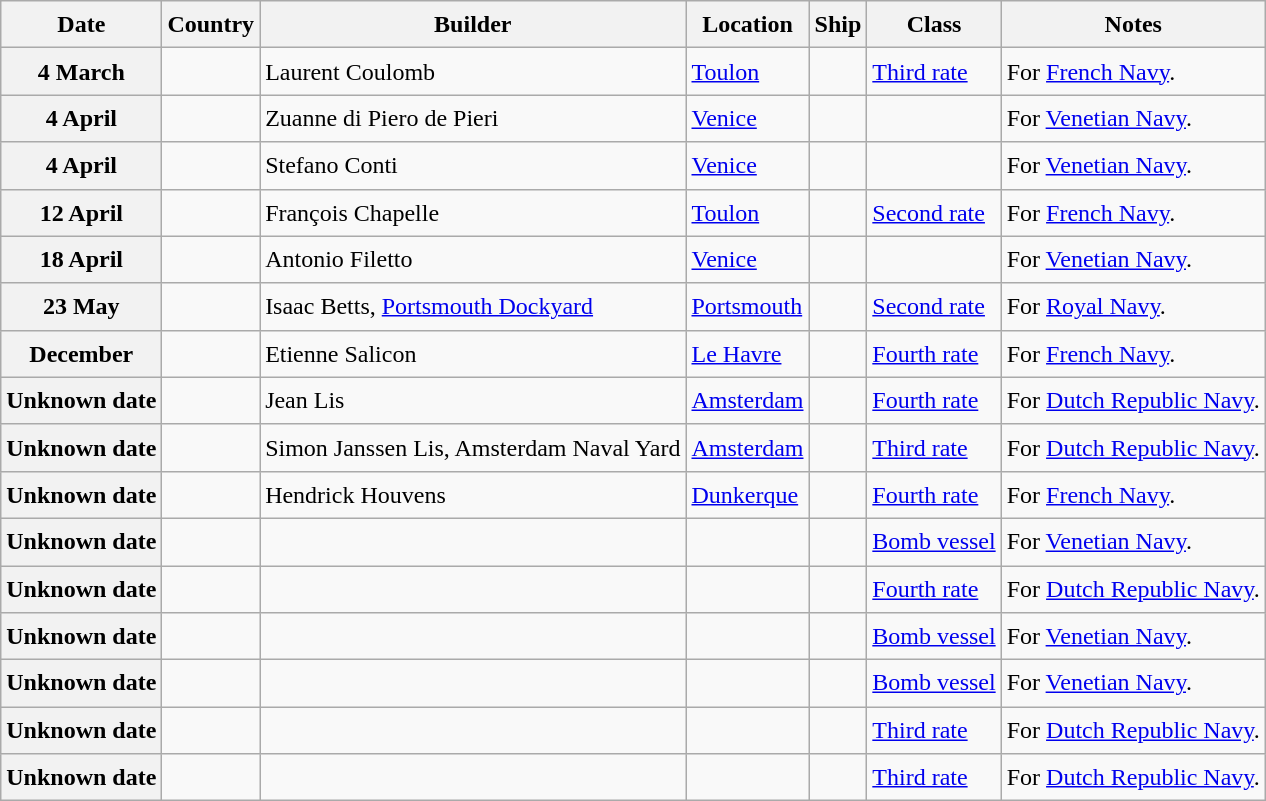<table class="wikitable sortable" style="font-size:1.00em; line-height:1.5em;">
<tr>
<th>Date</th>
<th>Country</th>
<th>Builder</th>
<th>Location</th>
<th>Ship</th>
<th>Class</th>
<th>Notes</th>
</tr>
<tr ---->
<th>4 March</th>
<td></td>
<td>Laurent Coulomb</td>
<td><a href='#'>Toulon</a></td>
<td><strong></strong></td>
<td><a href='#'>Third rate</a></td>
<td>For <a href='#'>French Navy</a>.</td>
</tr>
<tr ---->
<th>4 April</th>
<td></td>
<td>Zuanne di Piero de Pieri</td>
<td><a href='#'>Venice</a></td>
<td><strong></strong></td>
<td></td>
<td>For <a href='#'>Venetian Navy</a>.</td>
</tr>
<tr ---->
<th>4 April</th>
<td></td>
<td>Stefano Conti</td>
<td><a href='#'>Venice</a></td>
<td><strong></strong></td>
<td></td>
<td>For <a href='#'>Venetian Navy</a>.</td>
</tr>
<tr ---->
<th>12 April</th>
<td></td>
<td>François Chapelle</td>
<td><a href='#'>Toulon</a></td>
<td><strong></strong></td>
<td><a href='#'>Second rate</a></td>
<td>For <a href='#'>French Navy</a>.</td>
</tr>
<tr ---->
<th>18 April</th>
<td></td>
<td>Antonio Filetto</td>
<td><a href='#'>Venice</a></td>
<td><strong></strong></td>
<td></td>
<td>For <a href='#'>Venetian Navy</a>.</td>
</tr>
<tr ---->
<th>23 May</th>
<td></td>
<td>Isaac Betts, <a href='#'>Portsmouth Dockyard</a></td>
<td><a href='#'>Portsmouth</a></td>
<td><strong></strong></td>
<td><a href='#'>Second rate</a></td>
<td>For <a href='#'>Royal Navy</a>.</td>
</tr>
<tr ---->
<th>December</th>
<td></td>
<td>Etienne Salicon</td>
<td><a href='#'>Le Havre</a></td>
<td><strong></strong></td>
<td><a href='#'>Fourth rate</a></td>
<td>For <a href='#'>French Navy</a>.</td>
</tr>
<tr ---->
<th>Unknown date</th>
<td></td>
<td>Jean Lis</td>
<td><a href='#'>Amsterdam</a></td>
<td><strong></strong></td>
<td><a href='#'>Fourth rate</a></td>
<td>For <a href='#'>Dutch Republic Navy</a>.</td>
</tr>
<tr ---->
<th>Unknown date</th>
<td></td>
<td>Simon Janssen Lis, Amsterdam Naval Yard</td>
<td><a href='#'>Amsterdam</a></td>
<td><strong></strong></td>
<td><a href='#'>Third rate</a></td>
<td>For <a href='#'>Dutch Republic Navy</a>.</td>
</tr>
<tr ---->
<th>Unknown date</th>
<td></td>
<td>Hendrick Houvens</td>
<td><a href='#'>Dunkerque</a></td>
<td><strong></strong></td>
<td><a href='#'>Fourth rate</a></td>
<td>For <a href='#'>French Navy</a>.</td>
</tr>
<tr ---->
<th>Unknown date</th>
<td></td>
<td></td>
<td></td>
<td><strong></strong></td>
<td><a href='#'>Bomb vessel</a></td>
<td>For <a href='#'>Venetian Navy</a>.</td>
</tr>
<tr ---->
<th>Unknown date</th>
<td></td>
<td></td>
<td></td>
<td><strong></strong></td>
<td><a href='#'>Fourth rate</a></td>
<td>For <a href='#'>Dutch Republic Navy</a>.</td>
</tr>
<tr ---->
<th>Unknown date</th>
<td></td>
<td></td>
<td></td>
<td><strong></strong></td>
<td><a href='#'>Bomb vessel</a></td>
<td>For <a href='#'>Venetian Navy</a>.</td>
</tr>
<tr ---->
<th>Unknown date</th>
<td></td>
<td></td>
<td></td>
<td><strong></strong></td>
<td><a href='#'>Bomb vessel</a></td>
<td>For <a href='#'>Venetian Navy</a>.</td>
</tr>
<tr ---->
<th>Unknown date</th>
<td></td>
<td></td>
<td></td>
<td><strong></strong></td>
<td><a href='#'>Third rate</a></td>
<td>For <a href='#'>Dutch Republic Navy</a>.</td>
</tr>
<tr ---->
<th>Unknown date</th>
<td></td>
<td></td>
<td></td>
<td><strong></strong></td>
<td><a href='#'>Third rate</a></td>
<td>For <a href='#'>Dutch Republic Navy</a>.</td>
</tr>
</table>
